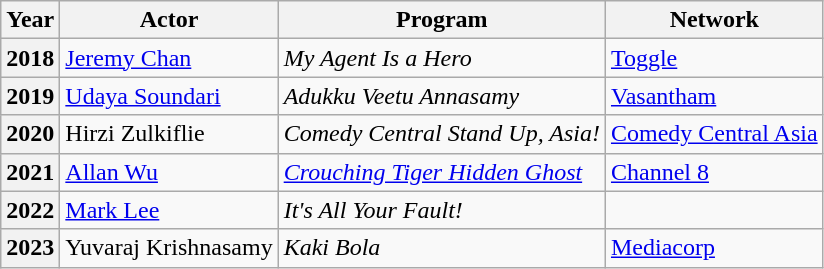<table class="wikitable plainrowheaders">
<tr>
<th>Year</th>
<th>Actor</th>
<th>Program</th>
<th>Network</th>
</tr>
<tr>
<th scope="row">2018</th>
<td><a href='#'>Jeremy Chan</a></td>
<td><em>My Agent Is a Hero</em></td>
<td><a href='#'>Toggle</a></td>
</tr>
<tr>
<th scope="row">2019</th>
<td><a href='#'>Udaya Soundari</a></td>
<td><em>Adukku Veetu Annasamy</em></td>
<td><a href='#'>Vasantham</a></td>
</tr>
<tr>
<th scope="row">2020</th>
<td>Hirzi Zulkiflie</td>
<td><em>Comedy Central Stand Up, Asia!</em></td>
<td><a href='#'>Comedy Central Asia</a></td>
</tr>
<tr>
<th scope="row">2021</th>
<td><a href='#'>Allan Wu</a></td>
<td><em><a href='#'>Crouching Tiger Hidden Ghost</a></em></td>
<td><a href='#'>Channel 8</a></td>
</tr>
<tr>
<th scope="row">2022</th>
<td><a href='#'>Mark Lee</a></td>
<td><em>It's All Your Fault!</em></td>
<td></td>
</tr>
<tr>
<th scope="row">2023</th>
<td>Yuvaraj Krishnasamy</td>
<td><em>Kaki Bola</em></td>
<td><a href='#'>Mediacorp</a></td>
</tr>
</table>
